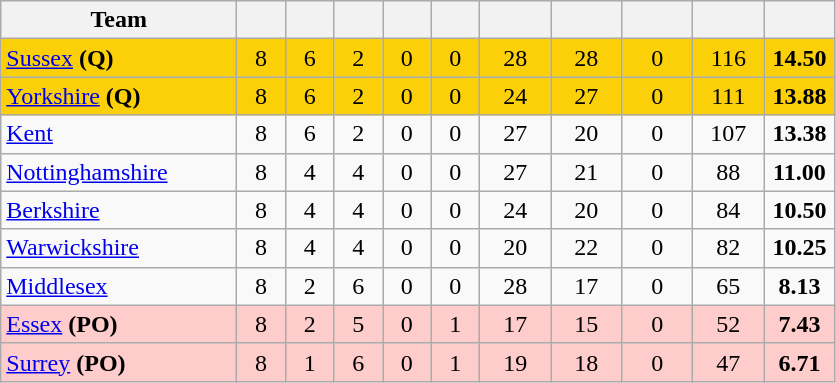<table class="wikitable" style="text-align:center">
<tr>
<th width="150">Team</th>
<th width="25"></th>
<th width="25"></th>
<th width="25"></th>
<th width="25"></th>
<th width="25"></th>
<th width="40"></th>
<th width="40"></th>
<th width="40"></th>
<th width="40"></th>
<th width="40"></th>
</tr>
<tr style="background:#fbd009">
<td style="text-align:left"><a href='#'>Sussex</a> <strong>(Q)</strong></td>
<td>8</td>
<td>6</td>
<td>2</td>
<td>0</td>
<td>0</td>
<td>28</td>
<td>28</td>
<td>0</td>
<td>116</td>
<td><strong>14.50</strong></td>
</tr>
<tr style="background:#fbd009">
<td style="text-align:left"><a href='#'>Yorkshire</a> <strong>(Q)</strong></td>
<td>8</td>
<td>6</td>
<td>2</td>
<td>0</td>
<td>0</td>
<td>24</td>
<td>27</td>
<td>0</td>
<td>111</td>
<td><strong>13.88</strong></td>
</tr>
<tr>
<td style="text-align:left"><a href='#'>Kent</a></td>
<td>8</td>
<td>6</td>
<td>2</td>
<td>0</td>
<td>0</td>
<td>27</td>
<td>20</td>
<td>0</td>
<td>107</td>
<td><strong>13.38</strong></td>
</tr>
<tr>
<td style="text-align:left"><a href='#'>Nottinghamshire</a></td>
<td>8</td>
<td>4</td>
<td>4</td>
<td>0</td>
<td>0</td>
<td>27</td>
<td>21</td>
<td>0</td>
<td>88</td>
<td><strong>11.00</strong></td>
</tr>
<tr>
<td style="text-align:left"><a href='#'>Berkshire</a></td>
<td>8</td>
<td>4</td>
<td>4</td>
<td>0</td>
<td>0</td>
<td>24</td>
<td>20</td>
<td>0</td>
<td>84</td>
<td><strong>10.50</strong></td>
</tr>
<tr>
<td style="text-align:left"><a href='#'>Warwickshire</a></td>
<td>8</td>
<td>4</td>
<td>4</td>
<td>0</td>
<td>0</td>
<td>20</td>
<td>22</td>
<td>0</td>
<td>82</td>
<td><strong>10.25</strong></td>
</tr>
<tr>
<td style="text-align:left"><a href='#'>Middlesex</a></td>
<td>8</td>
<td>2</td>
<td>6</td>
<td>0</td>
<td>0</td>
<td>28</td>
<td>17</td>
<td>0</td>
<td>65</td>
<td><strong>8.13</strong></td>
</tr>
<tr style="background:#FFCCCC">
<td style="text-align:left"><a href='#'>Essex</a> <strong>(PO)</strong></td>
<td>8</td>
<td>2</td>
<td>5</td>
<td>0</td>
<td>1</td>
<td>17</td>
<td>15</td>
<td>0</td>
<td>52</td>
<td><strong>7.43</strong></td>
</tr>
<tr style="background:#FFCCCC">
<td style="text-align:left"><a href='#'>Surrey</a> <strong>(PO)</strong></td>
<td>8</td>
<td>1</td>
<td>6</td>
<td>0</td>
<td>1</td>
<td>19</td>
<td>18</td>
<td>0</td>
<td>47</td>
<td><strong>6.71</strong></td>
</tr>
</table>
